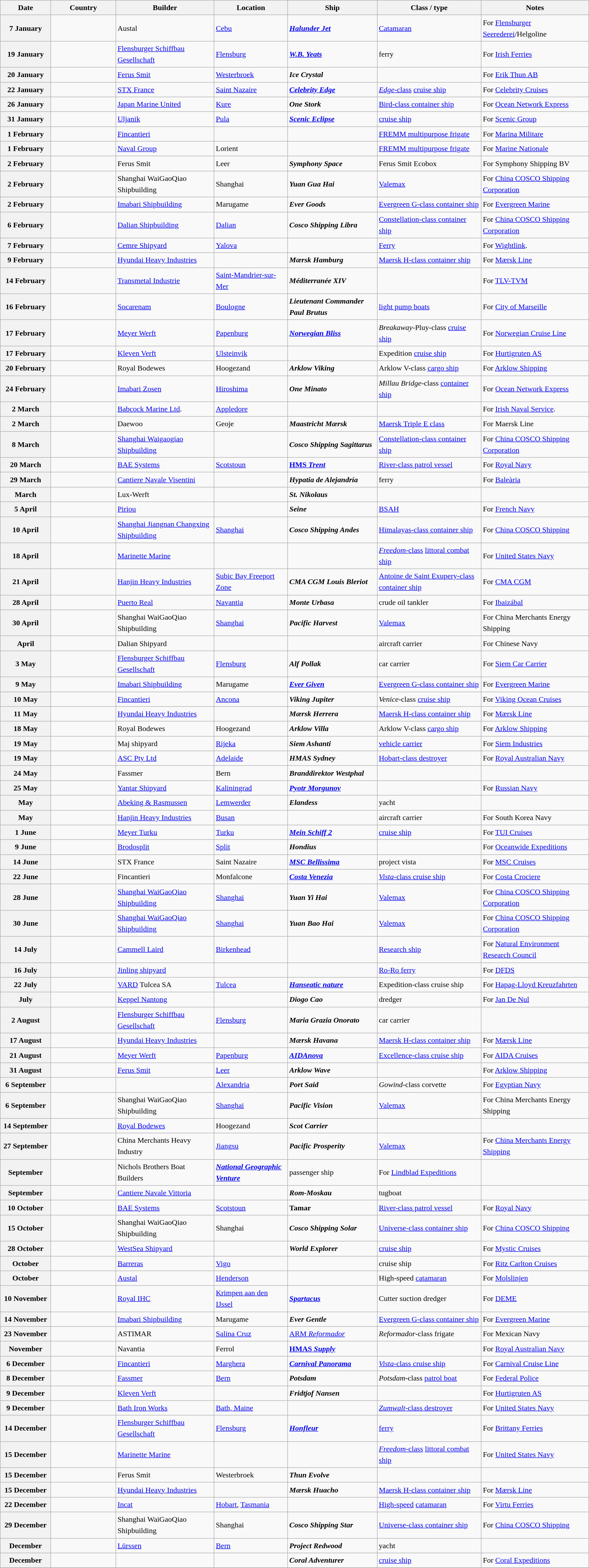<table class="wikitable sortable" style="font-size:1.00em; line-height:1.5em;">
<tr>
<th style="width:100px;">Date</th>
<th style="width:130px;">Country</th>
<th>Builder</th>
<th>Location</th>
<th>Ship</th>
<th>Class / type</th>
<th>Notes</th>
</tr>
<tr>
<th>7 January</th>
<td></td>
<td>Austal</td>
<td><a href='#'>Cebu</a></td>
<td><strong><em><a href='#'>Halunder Jet</a></em></strong></td>
<td><a href='#'>Catamaran</a></td>
<td>For <a href='#'>Flensburger Seerederei</a>/Helgoline</td>
</tr>
<tr>
<th>19 January</th>
<td></td>
<td><a href='#'>Flensburger Schiffbau Gesellschaft</a></td>
<td><a href='#'>Flensburg</a></td>
<td><a href='#'><strong><em>W.B. Yeats</em></strong></a></td>
<td>ferry</td>
<td>For <a href='#'>Irish Ferries</a></td>
</tr>
<tr>
<th>20 January</th>
<td></td>
<td><a href='#'>Ferus Smit</a></td>
<td><a href='#'>Westerbroek</a></td>
<td><strong><em>Ice Crystal</em></strong></td>
<td></td>
<td>For <a href='#'>Erik Thun AB</a></td>
</tr>
<tr>
<th>22 January</th>
<td></td>
<td><a href='#'>STX France</a></td>
<td><a href='#'>Saint Nazaire</a></td>
<td><strong><em><a href='#'>Celebrity Edge</a></em></strong></td>
<td><a href='#'><em>Edge</em>-class</a> <a href='#'>cruise ship</a></td>
<td>For <a href='#'>Celebrity Cruises</a></td>
</tr>
<tr>
<th>26 January</th>
<td></td>
<td><a href='#'>Japan Marine United</a></td>
<td><a href='#'>Kure</a></td>
<td><strong><em>One Stork</em></strong></td>
<td><a href='#'>Bird-class container ship</a></td>
<td>For <a href='#'>Ocean Network Express</a></td>
</tr>
<tr>
<th>31 January</th>
<td></td>
<td><a href='#'>Uljanik</a></td>
<td><a href='#'>Pula</a></td>
<td><strong><em><a href='#'>Scenic Eclipse</a></em></strong></td>
<td><a href='#'>cruise ship</a></td>
<td>For <a href='#'>Scenic Group</a></td>
</tr>
<tr>
<th>1 February</th>
<td></td>
<td><a href='#'>Fincantieri</a></td>
<td></td>
<td><strong></strong></td>
<td><a href='#'>FREMM multipurpose frigate</a></td>
<td>For <a href='#'>Marina Militare</a></td>
</tr>
<tr>
<th>1 February</th>
<td></td>
<td><a href='#'>Naval Group</a></td>
<td>Lorient</td>
<td><strong></strong></td>
<td><a href='#'>FREMM multipurpose frigate</a></td>
<td>For <a href='#'>Marine Nationale</a></td>
</tr>
<tr>
<th>2 February</th>
<td></td>
<td>Ferus Smit</td>
<td>Leer</td>
<td><strong><em>Symphony Space</em></strong></td>
<td>Ferus Smit Ecobox</td>
<td>For Symphony Shipping BV</td>
</tr>
<tr>
<th>2 February</th>
<td></td>
<td>Shanghai WaiGaoQiao Shipbuilding</td>
<td>Shanghai</td>
<td><strong><em>Yuan Gua Hai</em></strong></td>
<td><a href='#'>Valemax</a></td>
<td>For <a href='#'>China COSCO Shipping Corporation</a></td>
</tr>
<tr>
<th>2 February</th>
<td></td>
<td><a href='#'>Imabari Shipbuilding</a></td>
<td>Marugame</td>
<td><strong><em>Ever Goods</em></strong></td>
<td><a href='#'>Evergreen G-class container ship</a></td>
<td>For <a href='#'>Evergreen Marine</a></td>
</tr>
<tr>
<th>6 February</th>
<td></td>
<td><a href='#'>Dalian Shipbuilding</a></td>
<td><a href='#'>Dalian</a></td>
<td><strong><em>Cosco Shipping Libra</em></strong></td>
<td><a href='#'>Constellation-class container ship</a></td>
<td>For <a href='#'>China COSCO Shipping Corporation</a></td>
</tr>
<tr>
<th>7 February</th>
<td></td>
<td><a href='#'>Cemre Shipyard</a></td>
<td><a href='#'>Yalova</a></td>
<td><strong></strong></td>
<td><a href='#'>Ferry</a></td>
<td>For <a href='#'>Wightlink</a>.</td>
</tr>
<tr>
<th>9 February</th>
<td></td>
<td><a href='#'>Hyundai Heavy Industries</a></td>
<td></td>
<td><strong><em>Mærsk Hamburg</em></strong></td>
<td><a href='#'>Maersk H-class container ship</a></td>
<td>For <a href='#'>Mærsk Line</a></td>
</tr>
<tr>
<th>14 February</th>
<td></td>
<td><a href='#'>Transmetal Industrie</a></td>
<td><a href='#'>Saint-Mandrier-sur-Mer</a></td>
<td><strong><em>Méditerranée XIV</em></strong></td>
<td></td>
<td>For <a href='#'>TLV-TVM</a></td>
</tr>
<tr>
<th>16 February</th>
<td></td>
<td><a href='#'>Socarenam</a></td>
<td><a href='#'>Boulogne</a></td>
<td><strong><em>Lieutenant Commander Paul Brutus</em></strong></td>
<td><a href='#'>light pump boats</a></td>
<td>For <a href='#'>City of Marseille</a></td>
</tr>
<tr>
<th>17 February</th>
<td></td>
<td><a href='#'>Meyer Werft</a></td>
<td><a href='#'>Papenburg</a></td>
<td><strong><em><a href='#'>Norwegian Bliss</a></em></strong></td>
<td><em>Breakaway</em>-Pluy-class <a href='#'>cruise ship</a></td>
<td>For <a href='#'>Norwegian Cruise Line</a></td>
</tr>
<tr>
<th>17 February</th>
<td></td>
<td><a href='#'>Kleven Verft</a></td>
<td><a href='#'>Ulsteinvik</a></td>
<td><strong></strong></td>
<td>Expedition <a href='#'>cruise ship</a></td>
<td>For <a href='#'>Hurtigruten AS</a></td>
</tr>
<tr>
<th>20 February</th>
<td></td>
<td>Royal Bodewes</td>
<td>Hoogezand</td>
<td><strong><em>Arklow Viking</em></strong></td>
<td>Arklow V-class <a href='#'>cargo ship</a></td>
<td>For <a href='#'>Arklow Shipping</a></td>
</tr>
<tr>
<th>24 February</th>
<td></td>
<td><a href='#'>Imabari Zosen</a></td>
<td><a href='#'>Hiroshima</a></td>
<td><strong><em>One Minato</em></strong></td>
<td><em>Millau Bridge</em>-class <a href='#'>container ship</a></td>
<td>For <a href='#'>Ocean Network Express</a></td>
</tr>
<tr ---->
<th>2 March</th>
<td></td>
<td><a href='#'>Babcock Marine Ltd</a>.</td>
<td><a href='#'>Appledore</a></td>
<td><strong></strong></td>
<td></td>
<td>For <a href='#'>Irish Naval Service</a>.</td>
</tr>
<tr>
<th>2 March</th>
<td></td>
<td>Daewoo</td>
<td>Geoje</td>
<td><strong><em>Maastricht Mærsk</em></strong></td>
<td><a href='#'>Maersk Triple E class</a></td>
<td>For Maersk Line</td>
</tr>
<tr>
<th>8 March</th>
<td></td>
<td><a href='#'>Shanghai Waigaogiao Shipbuilding</a></td>
<td></td>
<td><strong><em>Cosco Shipping Sagittarus</em></strong></td>
<td><a href='#'>Constellation-class container ship</a></td>
<td>For <a href='#'>China COSCO Shipping Corporation</a></td>
</tr>
<tr>
<th>20 March</th>
<td></td>
<td><a href='#'>BAE Systems</a></td>
<td><a href='#'>Scotstoun</a></td>
<td><strong><a href='#'>HMS <em>Trent</em></a></strong></td>
<td><a href='#'>River-class patrol vessel</a></td>
<td>For <a href='#'>Royal Navy</a></td>
</tr>
<tr>
<th>29 March</th>
<td></td>
<td><a href='#'>Cantiere Navale Visentini</a></td>
<td></td>
<td><strong><em>Hypatia de Alejandría</em></strong></td>
<td>ferry</td>
<td>For <a href='#'>Baleària</a></td>
</tr>
<tr>
<th>March</th>
<td></td>
<td>Lux-Werft</td>
<td></td>
<td><strong><em>St. Nikolaus</em></strong></td>
<td></td>
<td></td>
</tr>
<tr>
<th>5 April</th>
<td></td>
<td><a href='#'>Piriou</a></td>
<td></td>
<td><strong><em>Seine</em></strong></td>
<td><a href='#'>BSAH</a></td>
<td>For <a href='#'>French Navy</a></td>
</tr>
<tr>
<th>10 April</th>
<td></td>
<td><a href='#'>Shanghai Jiangnan Changxing Shipbuilding</a></td>
<td><a href='#'>Shanghai</a></td>
<td><strong><em>Cosco Shipping Andes</em></strong></td>
<td><a href='#'>Himalayas-class container ship</a></td>
<td>For <a href='#'>China COSCO Shipping</a></td>
</tr>
<tr>
<th>18 April</th>
<td></td>
<td><a href='#'>Marinette Marine</a></td>
<td></td>
<td><strong></strong></td>
<td><a href='#'><em>Freedom</em>-class</a> <a href='#'>littoral combat ship</a></td>
<td>For <a href='#'>United States Navy</a></td>
</tr>
<tr>
<th>21 April</th>
<td></td>
<td><a href='#'>Hanjin Heavy Industries</a></td>
<td><a href='#'>Subic Bay Freeport Zone</a></td>
<td><strong><em>CMA CGM Louis Bleriot</em></strong></td>
<td><a href='#'>Antoine de Saint Exupery-class container ship</a></td>
<td>For <a href='#'>CMA CGM</a></td>
</tr>
<tr>
<th>28 April</th>
<td></td>
<td><a href='#'>Puerto Real</a></td>
<td><a href='#'>Navantia</a></td>
<td><strong><em>Monte Urbasa</em></strong></td>
<td>crude oil tankler</td>
<td>For <a href='#'>Ibaizábal</a></td>
</tr>
<tr>
<th>30 April</th>
<td></td>
<td>Shanghai WaiGaoQiao Shipbuilding</td>
<td><a href='#'>Shanghai</a></td>
<td><strong><em>Pacific Harvest</em></strong></td>
<td><a href='#'>Valemax</a></td>
<td>For China Merchants Energy Shipping</td>
</tr>
<tr>
<th>April</th>
<td></td>
<td>Dalian Shipyard</td>
<td></td>
<td></td>
<td>aircraft carrier</td>
<td>For Chinese Navy</td>
</tr>
<tr>
<th>3 May</th>
<td></td>
<td><a href='#'>Flensburger Schiffbau Gesellschaft</a></td>
<td><a href='#'>Flensburg</a></td>
<td><strong><em>Alf Pollak</em></strong></td>
<td>car carrier</td>
<td>For <a href='#'>Siem Car Carrier</a></td>
</tr>
<tr>
<th>9 May</th>
<td></td>
<td><a href='#'>Imabari Shipbuilding</a></td>
<td>Marugame</td>
<td><strong><em><a href='#'>Ever Given</a></em></strong></td>
<td><a href='#'>Evergreen G-class container ship</a></td>
<td>For <a href='#'>Evergreen Marine</a></td>
</tr>
<tr>
<th>10 May</th>
<td></td>
<td><a href='#'>Fincantieri</a></td>
<td><a href='#'>Ancona</a></td>
<td><strong><em>Viking Jupiter</em></strong></td>
<td><em>Venice</em>-class <a href='#'>cruise ship</a></td>
<td>For <a href='#'>Viking Ocean Cruises</a></td>
</tr>
<tr>
<th>11 May</th>
<td></td>
<td><a href='#'>Hyundai Heavy Industries</a></td>
<td></td>
<td><strong><em>Mærsk Herrera</em></strong></td>
<td><a href='#'>Maersk H-class container ship</a></td>
<td>For <a href='#'>Mærsk Line</a></td>
</tr>
<tr>
<th>18 May</th>
<td></td>
<td>Royal Bodewes</td>
<td>Hoogezand</td>
<td><strong><em>Arklow Villa</em></strong></td>
<td>Arklow V-class <a href='#'>cargo ship</a></td>
<td>For <a href='#'>Arklow Shipping</a></td>
</tr>
<tr>
<th>19 May</th>
<td></td>
<td>Maj shipyard</td>
<td><a href='#'>Rijeka</a></td>
<td><strong><em>Siem Ashanti</em></strong></td>
<td><a href='#'>vehicle carrier</a></td>
<td>For <a href='#'>Siem Industries</a></td>
</tr>
<tr>
<th>19 May</th>
<td></td>
<td><a href='#'>ASC Pty Ltd</a></td>
<td><a href='#'>Adelaide</a></td>
<td><strong><em>HMAS Sydney</em></strong></td>
<td><a href='#'>Hobart-class destroyer</a></td>
<td>For <a href='#'>Royal Australian Navy</a></td>
</tr>
<tr>
<th>24 May</th>
<td></td>
<td>Fassmer</td>
<td>Bern</td>
<td><strong><em>Branddirektor Westphal</em></strong></td>
<td></td>
<td></td>
</tr>
<tr ---->
<th>25 May</th>
<td></td>
<td><a href='#'>Yantar Shipyard</a></td>
<td><a href='#'>Kaliningrad</a></td>
<td><strong><em><a href='#'>Pyotr Morgunov</a></em></strong></td>
<td></td>
<td>For <a href='#'>Russian Navy</a></td>
</tr>
<tr ---->
<th>May</th>
<td></td>
<td><a href='#'>Abeking & Rasmussen</a></td>
<td><a href='#'>Lemwerder</a></td>
<td><strong><em>Elandess</em></strong></td>
<td>yacht</td>
<td></td>
</tr>
<tr>
<th>May</th>
<td></td>
<td><a href='#'>Hanjin Heavy Industries</a></td>
<td><a href='#'>Busan</a></td>
<td></td>
<td>aircraft carrier</td>
<td>For South Korea Navy</td>
</tr>
<tr>
<th>1 June</th>
<td></td>
<td><a href='#'>Meyer Turku</a></td>
<td><a href='#'>Turku</a></td>
<td><strong><em><a href='#'>Mein Schiff 2</a></em></strong></td>
<td><a href='#'>cruise ship</a></td>
<td>For <a href='#'>TUI Cruises</a></td>
</tr>
<tr>
<th>9 June</th>
<td></td>
<td><a href='#'>Brodosplit</a></td>
<td><a href='#'>Split</a></td>
<td><strong><em>Hondius</em></strong></td>
<td></td>
<td>For <a href='#'>Oceanwide Expeditions</a></td>
</tr>
<tr>
<th>14 June</th>
<td></td>
<td>STX France</td>
<td>Saint Nazaire</td>
<td><strong><em><a href='#'>MSC Bellissima</a></em></strong></td>
<td>project vista</td>
<td>For <a href='#'>MSC Cruises</a></td>
</tr>
<tr>
<th>22 June</th>
<td></td>
<td>Fincantieri</td>
<td>Monfalcone</td>
<td><strong><em><a href='#'>Costa Venezia</a></em></strong></td>
<td><a href='#'><em>Vista</em>-class cruise ship</a></td>
<td>For <a href='#'>Costa Crociere</a></td>
</tr>
<tr>
<th>28 June</th>
<td></td>
<td><a href='#'>Shanghai WaiGaoQiao Shipbuilding</a></td>
<td><a href='#'>Shanghai</a></td>
<td><strong><em>Yuan Yi Hai</em></strong></td>
<td><a href='#'>Valemax</a></td>
<td>For <a href='#'>China COSCO Shipping Corporation</a></td>
</tr>
<tr>
<th>30 June</th>
<td></td>
<td><a href='#'>Shanghai WaiGaoQiao Shipbuilding</a></td>
<td><a href='#'>Shanghai</a></td>
<td><strong><em>Yuan Bao Hai</em></strong></td>
<td><a href='#'>Valemax</a></td>
<td>For <a href='#'>China COSCO Shipping Corporation</a></td>
</tr>
<tr>
<th>14 July</th>
<td></td>
<td><a href='#'>Cammell Laird</a></td>
<td><a href='#'>Birkenhead</a></td>
<td><strong></strong></td>
<td><a href='#'>Research ship</a></td>
<td>For <a href='#'>Natural Environment Research Council</a></td>
</tr>
<tr>
<th>16 July</th>
<td></td>
<td><a href='#'>Jinling shipyard</a></td>
<td></td>
<td></td>
<td><a href='#'>Ro-Ro ferry</a></td>
<td>For <a href='#'>DFDS</a></td>
</tr>
<tr>
<th>22 July</th>
<td></td>
<td><a href='#'>VARD</a> Tulcea SA</td>
<td><a href='#'>Tulcea</a></td>
<td><strong><em><a href='#'>Hanseatic nature</a></em></strong></td>
<td>Expedition-class cruise ship</td>
<td>For <a href='#'>Hapag-Lloyd Kreuzfahrten</a></td>
</tr>
<tr>
<th>July</th>
<td></td>
<td><a href='#'>Keppel Nantong</a></td>
<td></td>
<td><strong><em>Diogo Cao</em></strong></td>
<td>dredger</td>
<td>For <a href='#'>Jan De Nul</a></td>
</tr>
<tr>
<th>2 August</th>
<td></td>
<td><a href='#'>Flensburger Schiffbau Gesellschaft</a></td>
<td><a href='#'>Flensburg</a></td>
<td><strong><em>Maria Grazia Onorato</em></strong></td>
<td>car carrier</td>
<td></td>
</tr>
<tr>
<th>17 August</th>
<td></td>
<td><a href='#'>Hyundai Heavy Industries</a></td>
<td></td>
<td><strong><em>Mærsk Havana</em></strong></td>
<td><a href='#'>Maersk H-class container ship</a></td>
<td>For <a href='#'>Mærsk Line</a></td>
</tr>
<tr>
<th>21 August</th>
<td></td>
<td><a href='#'>Meyer Werft</a></td>
<td><a href='#'>Papenburg</a></td>
<td><strong><em><a href='#'>AIDAnova</a></em></strong></td>
<td><a href='#'>Excellence-class cruise ship</a></td>
<td>For <a href='#'>AIDA Cruises</a></td>
</tr>
<tr>
<th>31 August</th>
<td></td>
<td><a href='#'>Ferus Smit</a></td>
<td><a href='#'>Leer</a></td>
<td><strong><em>Arklow Wave</em></strong></td>
<td></td>
<td>For <a href='#'>Arklow Shipping</a></td>
</tr>
<tr>
<th>6 September</th>
<td></td>
<td></td>
<td><a href='#'>Alexandria</a></td>
<td><strong><em>Port Said</em></strong></td>
<td><em>Gowind</em>-class corvette</td>
<td>For <a href='#'>Egyptian Navy</a></td>
</tr>
<tr>
<th>6 September</th>
<td></td>
<td>Shanghai WaiGaoQiao Shipbuilding</td>
<td><a href='#'>Shanghai</a></td>
<td><strong><em>Pacific Vision</em></strong></td>
<td><a href='#'>Valemax</a></td>
<td>For China Merchants Energy Shipping</td>
</tr>
<tr>
<th>14 September</th>
<td></td>
<td><a href='#'>Royal Bodewes</a></td>
<td>Hoogezand</td>
<td><strong><em>Scot Carrier</em></strong></td>
<td></td>
<td></td>
</tr>
<tr>
<th>27 September</th>
<td></td>
<td>China Merchants Heavy Industry</td>
<td><a href='#'>Jiangsu</a></td>
<td><strong><em>Pacific Prosperity</em></strong></td>
<td><a href='#'>Valemax</a></td>
<td>For <a href='#'>China Merchants Energy Shipping</a></td>
</tr>
<tr>
<th>September</th>
<td></td>
<td>Nichols Brothers Boat Builders</td>
<td><strong><em><a href='#'>National Geographic Venture</a></em></strong></td>
<td>passenger ship</td>
<td>For <a href='#'>Lindblad Expeditions</a></td>
</tr>
<tr>
<th>September</th>
<td></td>
<td><a href='#'>Cantiere Navale Vittoria</a></td>
<td></td>
<td><strong><em>Rom-Moskau</em></strong></td>
<td>tugboat</td>
<td></td>
</tr>
<tr>
<th>10 October</th>
<td></td>
<td><a href='#'>BAE Systems</a></td>
<td><a href='#'>Scotstoun</a></td>
<td><strong>Tamar</strong></td>
<td><a href='#'>River-class patrol vessel</a></td>
<td>For <a href='#'>Royal Navy</a></td>
</tr>
<tr>
<th>15 October</th>
<td></td>
<td>Shanghai WaiGaoQiao Shipbuilding</td>
<td>Shanghai</td>
<td><strong><em>Cosco Shipping Solar</em></strong></td>
<td><a href='#'>Universe-class container ship</a></td>
<td>For <a href='#'>China COSCO Shipping</a></td>
</tr>
<tr>
<th>28 October</th>
<td></td>
<td><a href='#'>WestSea Shipyard</a></td>
<td></td>
<td><strong><em>World Explorer</em></strong></td>
<td><a href='#'>cruise ship</a></td>
<td>For <a href='#'>Mystic Cruises</a></td>
</tr>
<tr>
<th>October</th>
<td></td>
<td><a href='#'>Barreras</a></td>
<td><a href='#'>Vigo</a></td>
<td></td>
<td>cruise ship</td>
<td>For <a href='#'>Ritz Carlton Cruises</a></td>
</tr>
<tr>
<th>October</th>
<td></td>
<td><a href='#'>Austal</a></td>
<td><a href='#'>Henderson</a></td>
<td><strong></strong></td>
<td>High-speed <a href='#'>catamaran</a></td>
<td>For <a href='#'>Molslinjen</a></td>
</tr>
<tr>
<th>10 November</th>
<td></td>
<td><a href='#'>Royal IHC</a></td>
<td><a href='#'>Krimpen aan den IJssel</a></td>
<td><strong><a href='#'><em>Spartacus</em></a></strong></td>
<td>Cutter suction dredger</td>
<td>For <a href='#'>DEME</a></td>
</tr>
<tr>
<th>14 November</th>
<td></td>
<td><a href='#'>Imabari Shipbuilding</a></td>
<td>Marugame</td>
<td><strong><em>Ever Gentle</em></strong></td>
<td><a href='#'>Evergreen G-class container ship</a></td>
<td>For <a href='#'>Evergreen Marine</a></td>
</tr>
<tr>
<th>23 November</th>
<td></td>
<td>ASTIMAR</td>
<td><a href='#'>Salina Cruz</a></td>
<td><a href='#'>ARM <em>Reformador</em></a></td>
<td><em>Reformador</em>-class frigate</td>
<td>For Mexican Navy</td>
</tr>
<tr>
<th>November</th>
<td></td>
<td>Navantia</td>
<td>Ferrol</td>
<td><strong><a href='#'>HMAS <em>Supply</em></a></strong></td>
<td></td>
<td>For <a href='#'>Royal Australian Navy</a></td>
</tr>
<tr>
<th>6 December</th>
<td></td>
<td><a href='#'>Fincantieri</a></td>
<td><a href='#'>Marghera</a></td>
<td><strong><em><a href='#'>Carnival Panorama</a></em></strong></td>
<td><a href='#'><em>Vista</em>-class cruise ship</a></td>
<td>For <a href='#'>Carnival Cruise Line</a></td>
</tr>
<tr>
<th>8 December</th>
<td></td>
<td><a href='#'>Fassmer</a></td>
<td><a href='#'>Bern</a></td>
<td><strong><em>Potsdam</em></strong></td>
<td><em>Potsdam</em>-class <a href='#'>patrol boat</a></td>
<td>For <a href='#'>Federal Police</a></td>
</tr>
<tr>
<th>9 December</th>
<td></td>
<td><a href='#'>Kleven Verft</a></td>
<td></td>
<td><strong><em>Fridtjof Nansen</em></strong></td>
<td></td>
<td>For <a href='#'>Hurtigruten AS</a></td>
</tr>
<tr>
<th>9 December</th>
<td></td>
<td><a href='#'>Bath Iron Works</a></td>
<td><a href='#'>Bath, Maine</a></td>
<td><strong><em></em></strong></td>
<td><a href='#'><em>Zumwalt</em>-class destroyer</a></td>
<td>For <a href='#'>United States Navy</a></td>
</tr>
<tr>
<th>14 December</th>
<td></td>
<td><a href='#'>Flensburger Schiffbau Gesellschaft</a></td>
<td><a href='#'>Flensburg</a></td>
<td><strong><em><a href='#'>Honfleur</a></em></strong></td>
<td><a href='#'>ferry</a></td>
<td>For <a href='#'>Brittany Ferries</a></td>
</tr>
<tr>
<th>15 December</th>
<td></td>
<td><a href='#'>Marinette Marine</a></td>
<td></td>
<td><strong></strong></td>
<td><a href='#'><em>Freedom</em>-class</a> <a href='#'>littoral combat ship</a></td>
<td>For <a href='#'>United States Navy</a></td>
</tr>
<tr>
<th>15 December</th>
<td></td>
<td>Ferus Smit</td>
<td>Westerbroek</td>
<td><strong><em>Thun Evolve</em></strong></td>
<td></td>
<td></td>
</tr>
<tr>
<th>15 December</th>
<td></td>
<td><a href='#'>Hyundai Heavy Industries</a></td>
<td></td>
<td><strong><em>Mærsk Huacho</em></strong></td>
<td><a href='#'>Maersk H-class container ship</a></td>
<td>For <a href='#'>Mærsk Line</a></td>
</tr>
<tr>
<th>22 December</th>
<td></td>
<td><a href='#'>Incat</a></td>
<td><a href='#'>Hobart</a>, <a href='#'>Tasmania</a></td>
<td><strong></strong></td>
<td><a href='#'>High-speed</a> <a href='#'>catamaran</a></td>
<td>For <a href='#'>Virtu Ferries</a></td>
</tr>
<tr>
<th>29 December</th>
<td></td>
<td>Shanghai WaiGaoQiao Shipbuilding</td>
<td>Shanghai</td>
<td><strong><em>Cosco Shipping Star</em></strong></td>
<td><a href='#'>Universe-class container ship</a></td>
<td>For <a href='#'>China COSCO Shipping</a></td>
</tr>
<tr>
<th>December</th>
<td></td>
<td><a href='#'>Lürssen</a></td>
<td><a href='#'>Bern</a></td>
<td><strong><em>Project Redwood</em></strong></td>
<td>yacht</td>
<td></td>
</tr>
<tr>
<th>December</th>
<td></td>
<td></td>
<td></td>
<td><strong><em>Coral Adventurer</em></strong></td>
<td><a href='#'>cruise ship</a></td>
<td>For <a href='#'>Coral Expeditions</a></td>
</tr>
<tr>
</tr>
</table>
